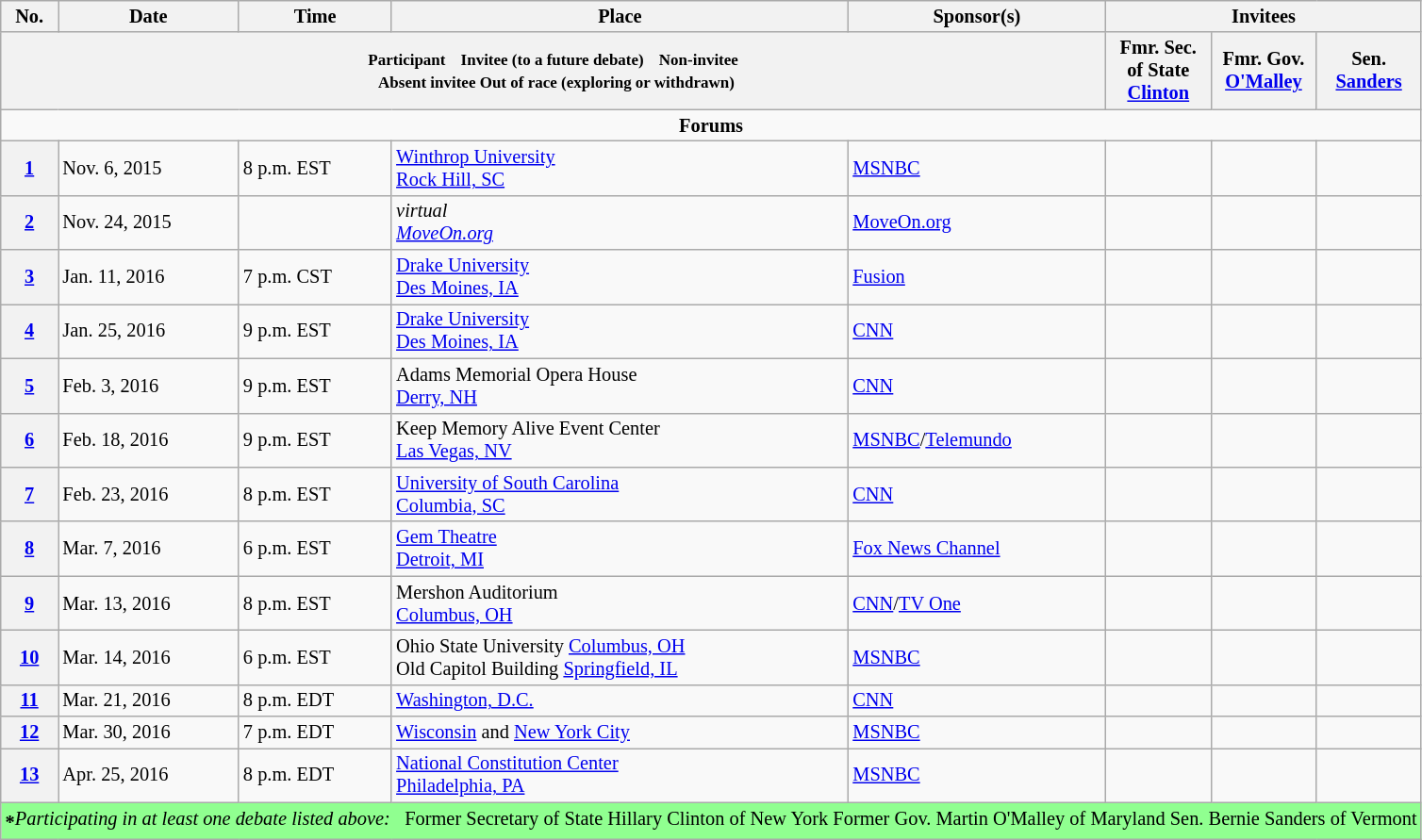<table class="wikitable" style="font-size:85%">
<tr>
<th style="white-space:nowrap;">No.</th>
<th>Date</th>
<th>Time</th>
<th>Place</th>
<th>Sponsor(s)</th>
<th scope="col" colspan="18">Invitees</th>
</tr>
<tr>
<th colspan="5"><small> Participant     Invitee (to a future debate)     Non-invitee<br>   Absent invitee  Out of race (exploring or withdrawn)</small></th>
<th scope="col" style="width:5em;">Fmr. Sec. of State <a href='#'>Clinton</a></th>
<th scope="col" style="width:5em;">Fmr. Gov. <a href='#'>O'Malley</a></th>
<th scope="col" style="width:5em;">Sen. <a href='#'>Sanders</a></th>
</tr>
<tr>
<td colspan="22" style="background:#F9F9F9; color:black; vertical-align: top; text-align: center;" class="table-no"><strong>Forums</strong></td>
</tr>
<tr>
<th><a href='#'>1</a></th>
<td style="white-space:nowrap;">Nov. 6, 2015</td>
<td>8 p.m. EST</td>
<td style="white-space:nowrap;"><a href='#'>Winthrop University</a><br><a href='#'>Rock Hill, SC</a></td>
<td><a href='#'>MSNBC</a></td>
<td></td>
<td></td>
<td></td>
</tr>
<tr>
<th><a href='#'>2</a></th>
<td style="white-space:nowrap;">Nov. 24, 2015</td>
<td></td>
<td style="white-space:nowrap;"><em>virtual<br><a href='#'>MoveOn.org</a></em></td>
<td><a href='#'>MoveOn.org</a></td>
<td></td>
<td></td>
<td></td>
</tr>
<tr>
<th><a href='#'>3</a></th>
<td style="white-space:nowrap;">Jan. 11, 2016</td>
<td>7 p.m. CST</td>
<td style="white-space:nowrap;"><a href='#'>Drake University</a><br><a href='#'>Des Moines, IA</a></td>
<td style="white-space:nowrap;"><a href='#'>Fusion</a></td>
<td></td>
<td></td>
<td></td>
</tr>
<tr>
<th><a href='#'>4</a></th>
<td style="white-space:nowrap;">Jan. 25, 2016</td>
<td>9 p.m. EST</td>
<td style="white-space:nowrap;"><a href='#'>Drake University</a><br><a href='#'>Des Moines, IA</a></td>
<td style="white-space:nowrap;"><a href='#'>CNN</a></td>
<td></td>
<td></td>
<td></td>
</tr>
<tr>
<th><a href='#'>5</a></th>
<td style="white-space:nowrap;">Feb. 3, 2016</td>
<td>9 p.m. EST</td>
<td style="white-space:nowrap;">Adams Memorial Opera House<br><a href='#'>Derry, NH</a></td>
<td style="white-space:nowrap;"><a href='#'>CNN</a></td>
<td></td>
<td></td>
<td></td>
</tr>
<tr>
<th><a href='#'>6</a></th>
<td style="white-space:nowrap;">Feb. 18, 2016</td>
<td>9 p.m. EST</td>
<td>Keep Memory Alive Event Center<br><a href='#'>Las Vegas, NV</a></td>
<td style="white-space:nowrap;"><a href='#'>MSNBC</a>/<a href='#'>Telemundo</a></td>
<td></td>
<td></td>
<td></td>
</tr>
<tr>
<th><a href='#'>7</a></th>
<td style="white-space:nowrap;">Feb. 23, 2016</td>
<td>8 p.m. EST</td>
<td><a href='#'>University of South Carolina</a><br><a href='#'>Columbia, SC</a></td>
<td style="white-space:nowrap;"><a href='#'>CNN</a></td>
<td></td>
<td></td>
<td></td>
</tr>
<tr>
<th><a href='#'>8</a></th>
<td style="white-space:nowrap;">Mar. 7, 2016</td>
<td>6 p.m. EST</td>
<td><a href='#'>Gem Theatre</a><br><a href='#'>Detroit, MI</a></td>
<td style="white-space:nowrap;"><a href='#'>Fox News Channel</a></td>
<td></td>
<td></td>
<td></td>
</tr>
<tr>
<th><a href='#'>9</a></th>
<td style="white-space:nowrap;">Mar. 13, 2016</td>
<td>8 p.m. EST</td>
<td>Mershon Auditorium<br><a href='#'>Columbus, OH</a></td>
<td style="white-space:nowrap;"><a href='#'>CNN</a>/<a href='#'>TV One</a></td>
<td></td>
<td></td>
<td></td>
</tr>
<tr>
<th><a href='#'>10</a></th>
<td style="white-space:nowrap;">Mar. 14, 2016</td>
<td>6 p.m. EST</td>
<td>Ohio State University <a href='#'>Columbus, OH</a><br>Old Capitol Building <a href='#'>Springfield, IL</a></td>
<td style="white-space:nowrap;"><a href='#'>MSNBC</a></td>
<td></td>
<td></td>
<td></td>
</tr>
<tr>
<th><a href='#'>11</a></th>
<td style="white-space:nowrap;">Mar. 21, 2016</td>
<td>8 p.m. EDT</td>
<td><a href='#'>Washington, D.C.</a></td>
<td style="white-space:nowrap;"><a href='#'>CNN</a></td>
<td></td>
<td></td>
<td></td>
</tr>
<tr>
<th><a href='#'>12</a></th>
<td style="white-space:nowrap;">Mar. 30, 2016</td>
<td>7 p.m. EDT</td>
<td><a href='#'>Wisconsin</a> and <a href='#'>New York City</a></td>
<td style="white-space:nowrap;"><a href='#'>MSNBC</a></td>
<td></td>
<td></td>
<td></td>
</tr>
<tr>
<th><a href='#'>13</a></th>
<td style="white-space:nowrap;">Apr. 25, 2016</td>
<td>8 p.m. EDT</td>
<td><a href='#'>National Constitution Center</a><br><a href='#'>Philadelphia, PA</a></td>
<td style="white-space:nowrap;"><a href='#'>MSNBC</a></td>
<td></td>
<td></td>
<td></td>
</tr>
<tr>
<td colspan="11" style="background: #90ff90; color: black; vertical-align: top; text-align: left;" class="table-no"><sub><big><strong>*</strong></big></sub><em>Participating in at least one debate listed above:</em>   Former Secretary of State Hillary Clinton of New York  Former Gov. Martin O'Malley of Maryland  Sen. Bernie Sanders of Vermont</td>
</tr>
</table>
